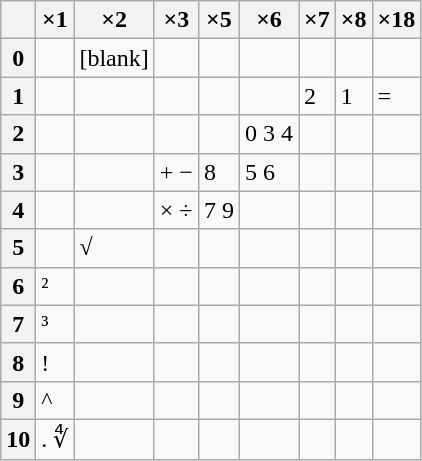<table class="wikitable floatright">
<tr>
<th></th>
<th>×1</th>
<th>×2</th>
<th>×3</th>
<th>×5</th>
<th>×6</th>
<th>×7</th>
<th>×8</th>
<th>×18</th>
</tr>
<tr>
<th>0</th>
<td></td>
<td>[blank]</td>
<td></td>
<td></td>
<td></td>
<td></td>
<td></td>
<td></td>
</tr>
<tr>
<th>1</th>
<td></td>
<td></td>
<td></td>
<td></td>
<td></td>
<td>2</td>
<td>1</td>
<td>=</td>
</tr>
<tr>
<th>2</th>
<td></td>
<td></td>
<td></td>
<td></td>
<td>0 3 4</td>
<td></td>
<td></td>
<td></td>
</tr>
<tr>
<th>3</th>
<td></td>
<td></td>
<td>+ −</td>
<td>8</td>
<td>5 6</td>
<td></td>
<td></td>
<td></td>
</tr>
<tr>
<th>4</th>
<td></td>
<td></td>
<td>× ÷</td>
<td>7 9</td>
<td></td>
<td></td>
<td></td>
<td></td>
</tr>
<tr>
<th>5</th>
<td></td>
<td>√</td>
<td></td>
<td></td>
<td></td>
<td></td>
<td></td>
<td></td>
</tr>
<tr>
<th>6</th>
<td>²</td>
<td></td>
<td></td>
<td></td>
<td></td>
<td></td>
<td></td>
<td></td>
</tr>
<tr>
<th>7</th>
<td>³</td>
<td></td>
<td></td>
<td></td>
<td></td>
<td></td>
<td></td>
<td></td>
</tr>
<tr>
<th>8</th>
<td>!</td>
<td></td>
<td></td>
<td></td>
<td></td>
<td></td>
<td></td>
<td></td>
</tr>
<tr>
<th>9</th>
<td>^</td>
<td></td>
<td></td>
<td></td>
<td></td>
<td></td>
<td></td>
<td></td>
</tr>
<tr>
<th>10</th>
<td>. ∜</td>
<td></td>
<td></td>
<td></td>
<td></td>
<td></td>
<td></td>
<td></td>
</tr>
</table>
